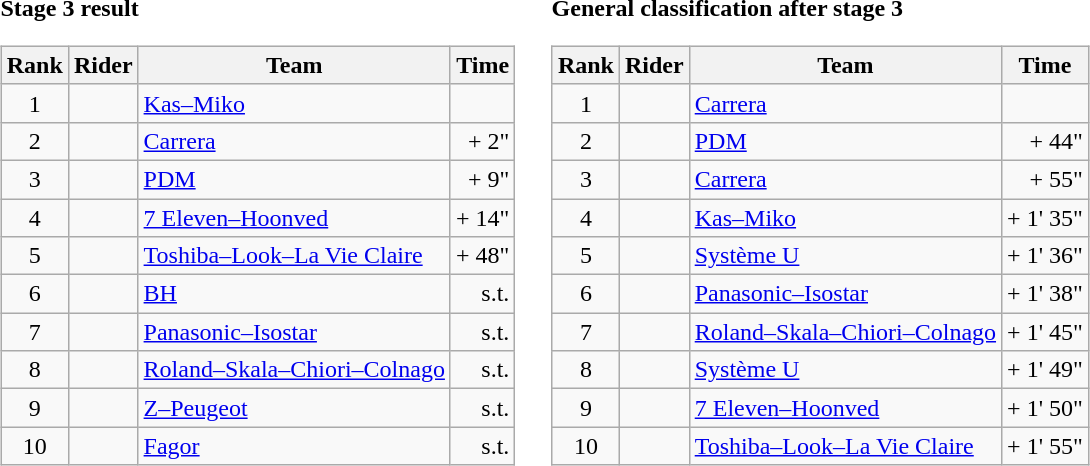<table>
<tr>
<td><strong>Stage 3 result</strong><br><table class="wikitable">
<tr>
<th scope="col">Rank</th>
<th scope="col">Rider</th>
<th scope="col">Team</th>
<th scope="col">Time</th>
</tr>
<tr>
<td style="text-align:center;">1</td>
<td></td>
<td><a href='#'>Kas–Miko</a></td>
<td style="text-align:right;"></td>
</tr>
<tr>
<td style="text-align:center;">2</td>
<td> </td>
<td><a href='#'>Carrera</a></td>
<td style="text-align:right;">+ 2"</td>
</tr>
<tr>
<td style="text-align:center;">3</td>
<td></td>
<td><a href='#'>PDM</a></td>
<td style="text-align:right;">+ 9"</td>
</tr>
<tr>
<td style="text-align:center;">4</td>
<td></td>
<td><a href='#'>7 Eleven–Hoonved</a></td>
<td style="text-align:right;">+ 14"</td>
</tr>
<tr>
<td style="text-align:center;">5</td>
<td></td>
<td><a href='#'>Toshiba–Look–La Vie Claire</a></td>
<td style="text-align:right;">+ 48"</td>
</tr>
<tr>
<td style="text-align:center;">6</td>
<td></td>
<td><a href='#'>BH</a></td>
<td style="text-align:right;">s.t.</td>
</tr>
<tr>
<td style="text-align:center;">7</td>
<td></td>
<td><a href='#'>Panasonic–Isostar</a></td>
<td style="text-align:right;">s.t.</td>
</tr>
<tr>
<td style="text-align:center;">8</td>
<td></td>
<td><a href='#'>Roland–Skala–Chiori–Colnago</a></td>
<td style="text-align:right;">s.t.</td>
</tr>
<tr>
<td style="text-align:center;">9</td>
<td></td>
<td><a href='#'>Z–Peugeot</a></td>
<td style="text-align:right;">s.t.</td>
</tr>
<tr>
<td style="text-align:center;">10</td>
<td></td>
<td><a href='#'>Fagor</a></td>
<td style="text-align:right;">s.t.</td>
</tr>
</table>
</td>
<td></td>
<td><strong>General classification after stage 3</strong><br><table class="wikitable">
<tr>
<th scope="col">Rank</th>
<th scope="col">Rider</th>
<th scope="col">Team</th>
<th scope="col">Time</th>
</tr>
<tr>
<td style="text-align:center;">1</td>
<td> </td>
<td><a href='#'>Carrera</a></td>
<td style="text-align:right;"></td>
</tr>
<tr>
<td style="text-align:center;">2</td>
<td></td>
<td><a href='#'>PDM</a></td>
<td style="text-align:right;">+ 44"</td>
</tr>
<tr>
<td style="text-align:center;">3</td>
<td></td>
<td><a href='#'>Carrera</a></td>
<td style="text-align:right;">+ 55"</td>
</tr>
<tr>
<td style="text-align:center;">4</td>
<td></td>
<td><a href='#'>Kas–Miko</a></td>
<td style="text-align:right;">+ 1' 35"</td>
</tr>
<tr>
<td style="text-align:center;">5</td>
<td></td>
<td><a href='#'>Système U</a></td>
<td style="text-align:right;">+ 1' 36"</td>
</tr>
<tr>
<td style="text-align:center;">6</td>
<td></td>
<td><a href='#'>Panasonic–Isostar</a></td>
<td style="text-align:right;">+ 1' 38"</td>
</tr>
<tr>
<td style="text-align:center;">7</td>
<td></td>
<td><a href='#'>Roland–Skala–Chiori–Colnago</a></td>
<td style="text-align:right;">+ 1' 45"</td>
</tr>
<tr>
<td style="text-align:center;">8</td>
<td></td>
<td><a href='#'>Système U</a></td>
<td style="text-align:right;">+ 1' 49"</td>
</tr>
<tr>
<td style="text-align:center;">9</td>
<td></td>
<td><a href='#'>7 Eleven–Hoonved</a></td>
<td style="text-align:right;">+ 1' 50"</td>
</tr>
<tr>
<td style="text-align:center;">10</td>
<td></td>
<td><a href='#'>Toshiba–Look–La Vie Claire</a></td>
<td style="text-align:right;">+ 1' 55"</td>
</tr>
</table>
</td>
</tr>
</table>
